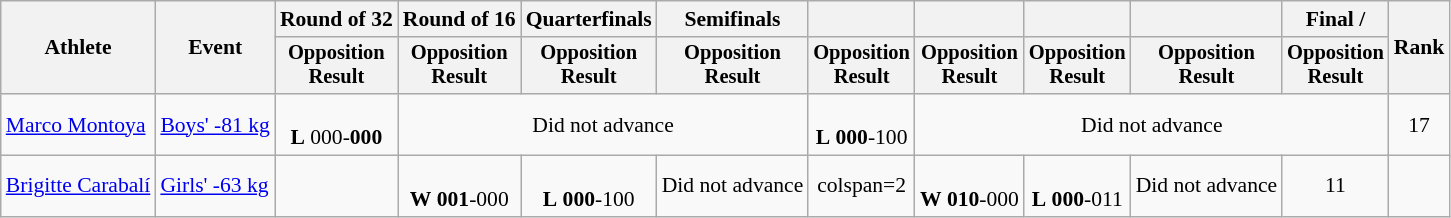<table class="wikitable" style="font-size:90%">
<tr>
<th rowspan="2">Athlete</th>
<th rowspan="2">Event</th>
<th>Round of 32</th>
<th>Round of 16</th>
<th>Quarterfinals</th>
<th>Semifinals</th>
<th></th>
<th></th>
<th></th>
<th></th>
<th>Final / </th>
<th rowspan=2>Rank</th>
</tr>
<tr style="font-size:95%">
<th>Opposition<br>Result</th>
<th>Opposition<br>Result</th>
<th>Opposition<br>Result</th>
<th>Opposition<br>Result</th>
<th>Opposition<br>Result</th>
<th>Opposition<br>Result</th>
<th>Opposition<br>Result</th>
<th>Opposition<br>Result</th>
<th>Opposition<br>Result</th>
</tr>
<tr align=center>
<td align=left><a href='#'>Marco Montoya</a></td>
<td align=left><a href='#'>Boys' -81 kg</a></td>
<td><br><strong>L</strong> 000-<strong>000</strong></td>
<td colspan=3>Did not advance</td>
<td><br><strong>L</strong> <strong>000</strong>-100</td>
<td colspan=4>Did not advance</td>
<td>17</td>
</tr>
<tr align=center>
<td align=left><a href='#'>Brigitte Carabalí</a></td>
<td align=left><a href='#'>Girls' -63 kg</a></td>
<td></td>
<td><br><strong>W</strong> <strong>001</strong>-000</td>
<td><br><strong>L</strong> <strong>000</strong>-100</td>
<td>Did not advance</td>
<td>colspan=2 </td>
<td><br><strong>W</strong> <strong>010</strong>-000</td>
<td><br><strong>L</strong> <strong>000</strong>-011</td>
<td>Did not advance</td>
<td>11</td>
</tr>
</table>
